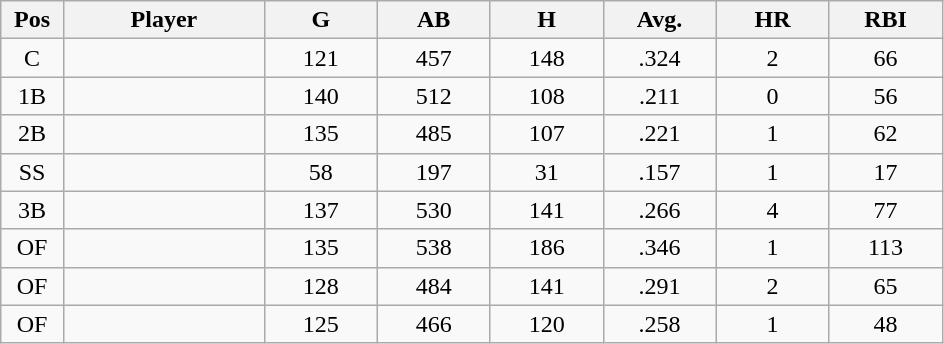<table class="wikitable sortable">
<tr>
<th bgcolor="#DDDDFF" width="5%">Pos</th>
<th bgcolor="#DDDDFF" width="16%">Player</th>
<th bgcolor="#DDDDFF" width="9%">G</th>
<th bgcolor="#DDDDFF" width="9%">AB</th>
<th bgcolor="#DDDDFF" width="9%">H</th>
<th bgcolor="#DDDDFF" width="9%">Avg.</th>
<th bgcolor="#DDDDFF" width="9%">HR</th>
<th bgcolor="#DDDDFF" width="9%">RBI</th>
</tr>
<tr align="center">
<td>C</td>
<td></td>
<td>121</td>
<td>457</td>
<td>148</td>
<td>.324</td>
<td>2</td>
<td>66</td>
</tr>
<tr align="center">
<td>1B</td>
<td></td>
<td>140</td>
<td>512</td>
<td>108</td>
<td>.211</td>
<td>0</td>
<td>56</td>
</tr>
<tr align="center">
<td>2B</td>
<td></td>
<td>135</td>
<td>485</td>
<td>107</td>
<td>.221</td>
<td>1</td>
<td>62</td>
</tr>
<tr align="center">
<td>SS</td>
<td></td>
<td>58</td>
<td>197</td>
<td>31</td>
<td>.157</td>
<td>1</td>
<td>17</td>
</tr>
<tr align="center">
<td>3B</td>
<td></td>
<td>137</td>
<td>530</td>
<td>141</td>
<td>.266</td>
<td>4</td>
<td>77</td>
</tr>
<tr align="center">
<td>OF</td>
<td></td>
<td>135</td>
<td>538</td>
<td>186</td>
<td>.346</td>
<td>1</td>
<td>113</td>
</tr>
<tr align="center">
<td>OF</td>
<td></td>
<td>128</td>
<td>484</td>
<td>141</td>
<td>.291</td>
<td>2</td>
<td>65</td>
</tr>
<tr align="center">
<td>OF</td>
<td></td>
<td>125</td>
<td>466</td>
<td>120</td>
<td>.258</td>
<td>1</td>
<td>48</td>
</tr>
</table>
